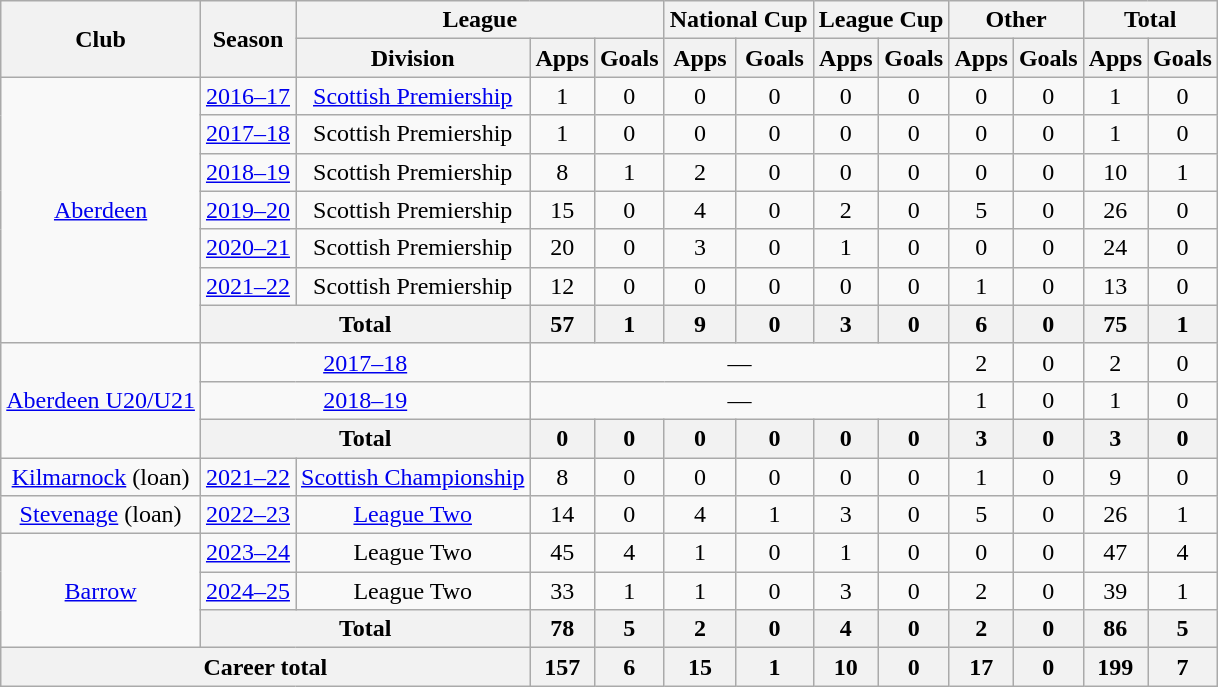<table class="wikitable" style="text-align:center">
<tr>
<th rowspan="2">Club</th>
<th rowspan="2">Season</th>
<th colspan="3">League</th>
<th colspan="2">National Cup</th>
<th colspan="2">League Cup</th>
<th colspan="2">Other</th>
<th colspan="2">Total</th>
</tr>
<tr>
<th>Division</th>
<th>Apps</th>
<th>Goals</th>
<th>Apps</th>
<th>Goals</th>
<th>Apps</th>
<th>Goals</th>
<th>Apps</th>
<th>Goals</th>
<th>Apps</th>
<th>Goals</th>
</tr>
<tr>
<td rowspan="7"><a href='#'>Aberdeen</a></td>
<td><a href='#'>2016–17</a></td>
<td><a href='#'>Scottish Premiership</a></td>
<td>1</td>
<td>0</td>
<td>0</td>
<td>0</td>
<td>0</td>
<td>0</td>
<td>0</td>
<td>0</td>
<td>1</td>
<td>0</td>
</tr>
<tr>
<td><a href='#'>2017–18</a></td>
<td>Scottish Premiership</td>
<td>1</td>
<td>0</td>
<td>0</td>
<td>0</td>
<td>0</td>
<td>0</td>
<td>0</td>
<td>0</td>
<td>1</td>
<td>0</td>
</tr>
<tr>
<td><a href='#'>2018–19</a></td>
<td>Scottish Premiership</td>
<td>8</td>
<td>1</td>
<td>2</td>
<td>0</td>
<td>0</td>
<td>0</td>
<td>0</td>
<td>0</td>
<td>10</td>
<td>1</td>
</tr>
<tr>
<td><a href='#'>2019–20</a></td>
<td>Scottish Premiership</td>
<td>15</td>
<td>0</td>
<td>4</td>
<td>0</td>
<td>2</td>
<td>0</td>
<td>5</td>
<td>0</td>
<td>26</td>
<td>0</td>
</tr>
<tr>
<td><a href='#'>2020–21</a></td>
<td>Scottish Premiership</td>
<td>20</td>
<td>0</td>
<td>3</td>
<td>0</td>
<td>1</td>
<td>0</td>
<td>0</td>
<td>0</td>
<td>24</td>
<td>0</td>
</tr>
<tr>
<td><a href='#'>2021–22</a></td>
<td>Scottish Premiership</td>
<td>12</td>
<td>0</td>
<td>0</td>
<td>0</td>
<td>0</td>
<td>0</td>
<td>1</td>
<td>0</td>
<td>13</td>
<td>0</td>
</tr>
<tr>
<th colspan=2>Total</th>
<th>57</th>
<th>1</th>
<th>9</th>
<th>0</th>
<th>3</th>
<th>0</th>
<th>6</th>
<th>0</th>
<th>75</th>
<th>1</th>
</tr>
<tr>
<td rowspan="3"><a href='#'>Aberdeen U20/U21</a></td>
<td colspan=2><a href='#'>2017–18</a></td>
<td colspan="6">—</td>
<td>2</td>
<td>0</td>
<td>2</td>
<td>0</td>
</tr>
<tr>
<td colspan=2><a href='#'>2018–19</a></td>
<td colspan="6">—</td>
<td>1</td>
<td>0</td>
<td>1</td>
<td>0</td>
</tr>
<tr>
<th colspan=2>Total</th>
<th>0</th>
<th>0</th>
<th>0</th>
<th>0</th>
<th>0</th>
<th>0</th>
<th>3</th>
<th>0</th>
<th>3</th>
<th>0</th>
</tr>
<tr>
<td><a href='#'>Kilmarnock</a> (loan)</td>
<td><a href='#'>2021–22</a></td>
<td><a href='#'>Scottish Championship</a></td>
<td>8</td>
<td>0</td>
<td>0</td>
<td>0</td>
<td>0</td>
<td>0</td>
<td>1 </td>
<td>0</td>
<td>9</td>
<td>0</td>
</tr>
<tr>
<td><a href='#'>Stevenage</a> (loan)</td>
<td><a href='#'>2022–23</a></td>
<td><a href='#'>League Two</a></td>
<td>14</td>
<td>0</td>
<td>4</td>
<td>1</td>
<td>3</td>
<td>0</td>
<td>5</td>
<td>0</td>
<td>26</td>
<td>1</td>
</tr>
<tr>
<td rowspan="3"><a href='#'>Barrow</a></td>
<td><a href='#'>2023–24</a></td>
<td>League Two</td>
<td>45</td>
<td>4</td>
<td>1</td>
<td>0</td>
<td>1</td>
<td>0</td>
<td>0</td>
<td>0</td>
<td>47</td>
<td>4</td>
</tr>
<tr>
<td><a href='#'>2024–25</a></td>
<td>League Two</td>
<td>33</td>
<td>1</td>
<td>1</td>
<td>0</td>
<td>3</td>
<td>0</td>
<td>2</td>
<td>0</td>
<td>39</td>
<td>1</td>
</tr>
<tr>
<th colspan=2>Total</th>
<th>78</th>
<th>5</th>
<th>2</th>
<th>0</th>
<th>4</th>
<th>0</th>
<th>2</th>
<th>0</th>
<th>86</th>
<th>5</th>
</tr>
<tr>
<th colspan="3">Career total</th>
<th>157</th>
<th>6</th>
<th>15</th>
<th>1</th>
<th>10</th>
<th>0</th>
<th>17</th>
<th>0</th>
<th>199</th>
<th>7</th>
</tr>
</table>
